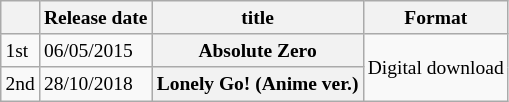<table class="wikitable" style=font-size:small>
<tr>
<th></th>
<th>Release date</th>
<th>title</th>
<th>Format</th>
</tr>
<tr>
<td>1st</td>
<td>06/05/2015</td>
<th><strong>Absolute Zero</strong></th>
<td rowspan="2">Digital download</td>
</tr>
<tr>
<td>2nd</td>
<td>28/10/2018</td>
<th><strong>Lonely Go! (Anime ver.)</strong></th>
</tr>
</table>
